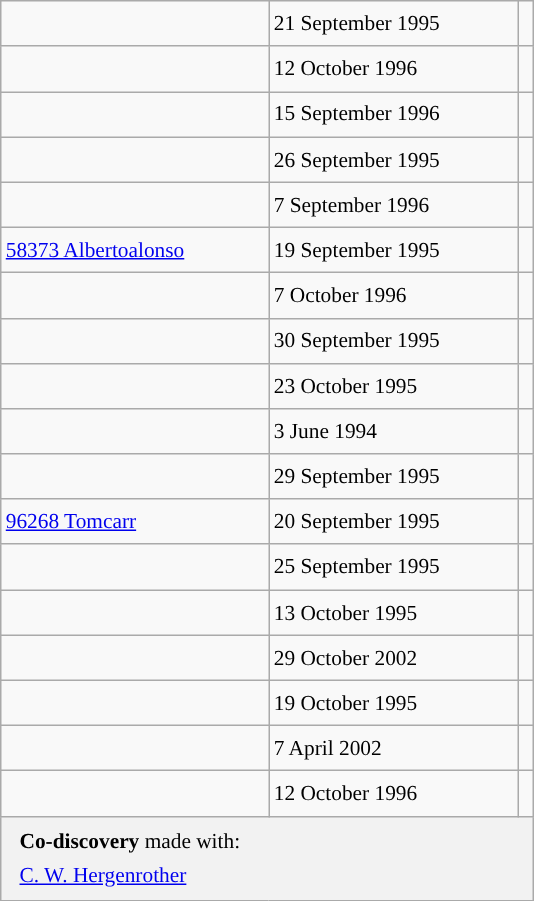<table class="wikitable" style="font-size: 89%; float: left; width: 25em; margin-right: 1em; line-height: 1.65em !important; height: 540px;">
<tr>
<td></td>
<td>21 September 1995</td>
<td></td>
</tr>
<tr>
<td></td>
<td>12 October 1996</td>
<td></td>
</tr>
<tr>
<td></td>
<td>15 September 1996</td>
<td></td>
</tr>
<tr>
<td></td>
<td>26 September 1995</td>
<td></td>
</tr>
<tr>
<td></td>
<td>7 September 1996</td>
<td></td>
</tr>
<tr>
<td><a href='#'>58373 Albertoalonso</a></td>
<td>19 September 1995</td>
<td></td>
</tr>
<tr>
<td></td>
<td>7 October 1996</td>
<td></td>
</tr>
<tr>
<td></td>
<td>30 September 1995</td>
<td></td>
</tr>
<tr>
<td></td>
<td>23 October 1995</td>
<td></td>
</tr>
<tr>
<td></td>
<td>3 June 1994</td>
<td></td>
</tr>
<tr>
<td></td>
<td>29 September 1995</td>
<td></td>
</tr>
<tr>
<td><a href='#'>96268 Tomcarr</a></td>
<td>20 September 1995</td>
<td></td>
</tr>
<tr>
<td></td>
<td>25 September 1995</td>
<td></td>
</tr>
<tr>
<td></td>
<td>13 October 1995</td>
<td></td>
</tr>
<tr>
<td></td>
<td>29 October 2002</td>
<td></td>
</tr>
<tr>
<td></td>
<td>19 October 1995</td>
<td></td>
</tr>
<tr>
<td></td>
<td>7 April 2002</td>
<td></td>
</tr>
<tr>
<td></td>
<td>12 October 1996</td>
<td></td>
</tr>
<tr>
<th colspan=3 style="font-weight: normal; text-align: left; padding: 4px 12px;"><strong>Co-discovery</strong> made with:<br> <a href='#'>C. W. Hergenrother</a></th>
</tr>
</table>
